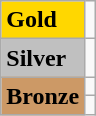<table class="wikitable">
<tr>
<td bgcolor="gold"><strong>Gold</strong></td>
<td></td>
</tr>
<tr>
<td bgcolor="silver"><strong>Silver</strong></td>
<td></td>
</tr>
<tr>
<td rowspan="2" bgcolor="#cc9966"><strong>Bronze</strong></td>
<td></td>
</tr>
<tr>
<td></td>
</tr>
</table>
